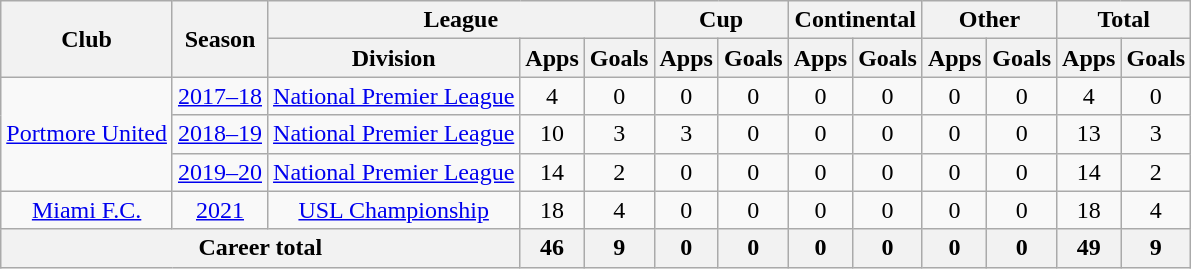<table class="wikitable" style="text-align: center">
<tr>
<th rowspan="2">Club</th>
<th rowspan="2">Season</th>
<th colspan="3">League</th>
<th colspan="2">Cup</th>
<th colspan="2">Continental</th>
<th colspan="2">Other</th>
<th colspan="2">Total</th>
</tr>
<tr>
<th>Division</th>
<th>Apps</th>
<th>Goals</th>
<th>Apps</th>
<th>Goals</th>
<th>Apps</th>
<th>Goals</th>
<th>Apps</th>
<th>Goals</th>
<th>Apps</th>
<th>Goals</th>
</tr>
<tr>
<td rowspan="3"><a href='#'>Portmore United</a></td>
<td><a href='#'>2017–18</a></td>
<td><a href='#'>National Premier League</a></td>
<td>4</td>
<td>0</td>
<td>0</td>
<td>0</td>
<td>0</td>
<td>0</td>
<td>0</td>
<td>0</td>
<td>4</td>
<td>0</td>
</tr>
<tr>
<td><a href='#'>2018–19</a></td>
<td><a href='#'>National Premier League</a></td>
<td>10</td>
<td>3</td>
<td>3</td>
<td>0</td>
<td>0</td>
<td>0</td>
<td>0</td>
<td>0</td>
<td>13</td>
<td>3</td>
</tr>
<tr>
<td><a href='#'>2019–20</a></td>
<td><a href='#'>National Premier League</a></td>
<td>14</td>
<td>2</td>
<td>0</td>
<td>0</td>
<td>0</td>
<td>0</td>
<td>0</td>
<td>0</td>
<td>14</td>
<td>2</td>
</tr>
<tr>
<td rowspan="1"><a href='#'>Miami F.C.</a></td>
<td><a href='#'>2021</a></td>
<td><a href='#'>USL Championship</a></td>
<td>18</td>
<td>4</td>
<td>0</td>
<td>0</td>
<td>0</td>
<td>0</td>
<td>0</td>
<td>0</td>
<td>18</td>
<td>4</td>
</tr>
<tr>
<th colspan="3"><strong>Career total</strong></th>
<th>46</th>
<th>9</th>
<th>0</th>
<th>0</th>
<th>0</th>
<th>0</th>
<th>0</th>
<th>0</th>
<th>49</th>
<th>9</th>
</tr>
</table>
